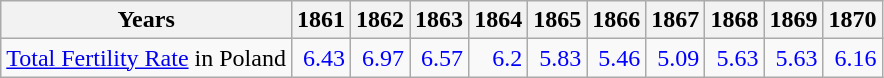<table class="wikitable " style="text-align:right">
<tr>
<th>Years</th>
<th>1861</th>
<th>1862</th>
<th>1863</th>
<th>1864</th>
<th>1865</th>
<th>1866</th>
<th>1867</th>
<th>1868</th>
<th>1869</th>
<th>1870</th>
</tr>
<tr>
<td align="left"><a href='#'>Total Fertility Rate</a> in Poland</td>
<td style="text-align:right; color:blue;">6.43</td>
<td style="text-align:right; color:blue;">6.97</td>
<td style="text-align:right; color:blue;">6.57</td>
<td style="text-align:right; color:blue;">6.2</td>
<td style="text-align:right; color:blue;">5.83</td>
<td style="text-align:right; color:blue;">5.46</td>
<td style="text-align:right; color:blue;">5.09</td>
<td style="text-align:right; color:blue;">5.63</td>
<td style="text-align:right; color:blue;">5.63</td>
<td style="text-align:right; color:blue;">6.16</td>
</tr>
</table>
